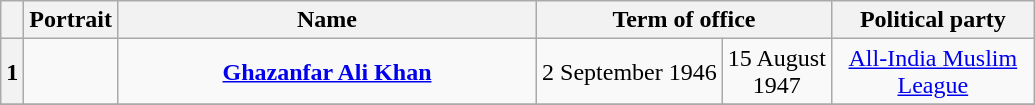<table class="wikitable" style="text-align:center">
<tr>
<th></th>
<th>Portrait</th>
<th style="width:17em">Name</th>
<th colspan="2">Term of office</th>
<th style="width:8em">Political party</th>
</tr>
<tr>
<th>1</th>
<td></td>
<td><strong><a href='#'>Ghazanfar Ali Khan</a></strong></td>
<td>2 September 1946</td>
<td>15 August<br>1947</td>
<td><a href='#'>All-India Muslim League</a></td>
</tr>
<tr>
</tr>
</table>
